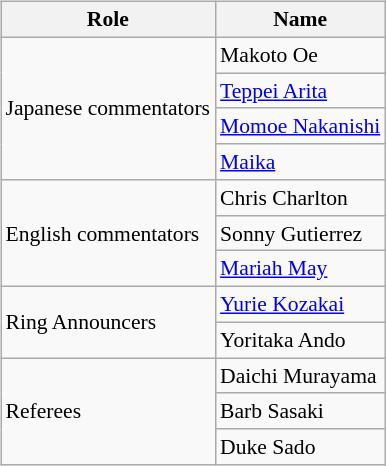<table class=wikitable style="font-size:90%; margin: 0.5em 0 0.5em 1em; float: right; clear: right;">
<tr>
<th>Role</th>
<th>Name</th>
</tr>
<tr>
<td rowspan="4">Japanese commentators</td>
<td>Makoto Oe</td>
</tr>
<tr>
<td><a href='#'>Teppei Arita</a></td>
</tr>
<tr>
<td><a href='#'>Momoe Nakanishi</a></td>
</tr>
<tr>
<td><a href='#'>Maika</a></td>
</tr>
<tr>
<td rowspan="3">English commentators</td>
<td>Chris Charlton</td>
</tr>
<tr>
<td>Sonny Gutierrez</td>
</tr>
<tr>
<td><a href='#'>Mariah May</a></td>
</tr>
<tr>
<td rowspan="2">Ring Announcers</td>
<td><a href='#'>Yurie Kozakai</a></td>
</tr>
<tr>
<td>Yoritaka Ando</td>
</tr>
<tr>
<td rowspan="3">Referees</td>
<td>Daichi Murayama</td>
</tr>
<tr>
<td>Barb Sasaki</td>
</tr>
<tr>
<td>Duke Sado</td>
</tr>
</table>
